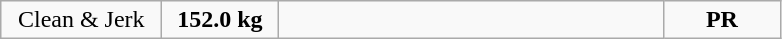<table class = "wikitable" style="text-align:center;">
<tr>
<td width=100>Clean & Jerk</td>
<td width=70><strong>152.0 kg</strong></td>
<td width=250 align=left></td>
<td width=70><strong>PR</strong></td>
</tr>
</table>
